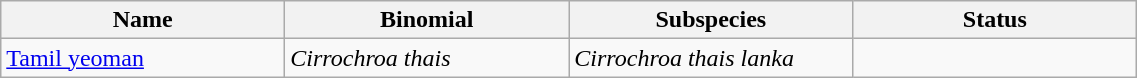<table width=60% class="wikitable">
<tr>
<th width=20%>Name</th>
<th width=20%>Binomial</th>
<th width=20%>Subspecies</th>
<th width=20%>Status</th>
</tr>
<tr>
<td><a href='#'>Tamil yeoman</a><br>
</td>
<td><em>Cirrochroa thais</em></td>
<td><em>Cirrochroa thais lanka</em></td>
<td></td>
</tr>
</table>
